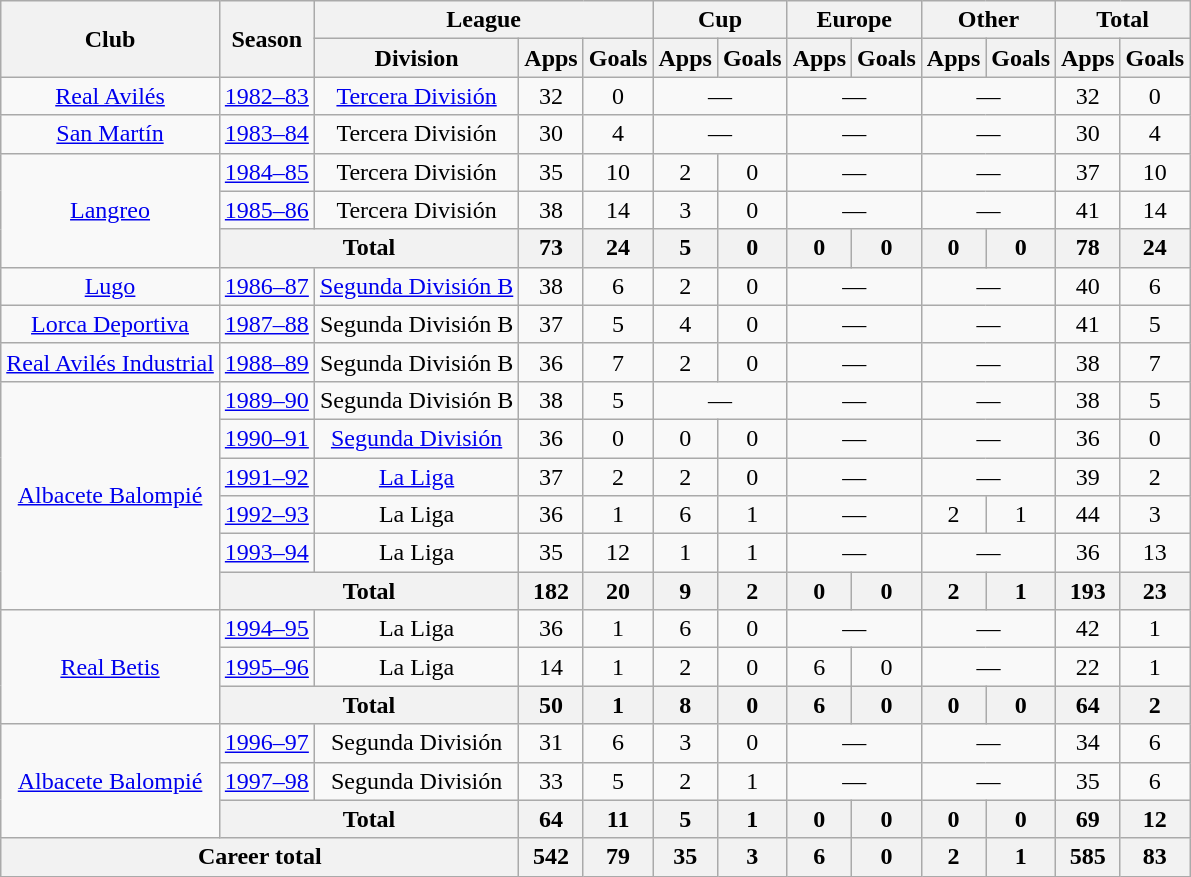<table class="wikitable" style="text-align: center;">
<tr>
<th rowspan="2">Club</th>
<th rowspan="2">Season</th>
<th colspan="3">League</th>
<th colspan="2">Cup</th>
<th colspan="2">Europe</th>
<th colspan="2">Other</th>
<th colspan="2">Total</th>
</tr>
<tr>
<th>Division</th>
<th>Apps</th>
<th>Goals</th>
<th>Apps</th>
<th>Goals</th>
<th>Apps</th>
<th>Goals</th>
<th>Apps</th>
<th>Goals</th>
<th>Apps</th>
<th>Goals</th>
</tr>
<tr>
<td valign="center"><a href='#'>Real Avilés</a></td>
<td><a href='#'>1982–83</a></td>
<td><a href='#'>Tercera División</a></td>
<td>32</td>
<td>0</td>
<td colspan="2">—</td>
<td colspan="2">—</td>
<td colspan="2">—</td>
<td>32</td>
<td>0</td>
</tr>
<tr>
<td valign="center"><a href='#'>San Martín</a></td>
<td><a href='#'>1983–84</a></td>
<td>Tercera División</td>
<td>30</td>
<td>4</td>
<td colspan="2">—</td>
<td colspan="2">—</td>
<td colspan="2">—</td>
<td>30</td>
<td>4</td>
</tr>
<tr>
<td rowspan="3" valign="center"><a href='#'>Langreo</a></td>
<td><a href='#'>1984–85</a></td>
<td>Tercera División</td>
<td>35</td>
<td>10</td>
<td>2</td>
<td>0</td>
<td colspan="2">—</td>
<td colspan="2">—</td>
<td>37</td>
<td>10</td>
</tr>
<tr>
<td><a href='#'>1985–86</a></td>
<td>Tercera División</td>
<td>38</td>
<td>14</td>
<td>3</td>
<td>0</td>
<td colspan="2">—</td>
<td colspan="2">—</td>
<td>41</td>
<td>14</td>
</tr>
<tr>
<th colspan="2">Total</th>
<th>73</th>
<th>24</th>
<th>5</th>
<th>0</th>
<th>0</th>
<th>0</th>
<th>0</th>
<th>0</th>
<th>78</th>
<th>24</th>
</tr>
<tr>
<td valign="center"><a href='#'>Lugo</a></td>
<td><a href='#'>1986–87</a></td>
<td><a href='#'>Segunda División B</a></td>
<td>38</td>
<td>6</td>
<td>2</td>
<td>0</td>
<td colspan="2">—</td>
<td colspan="2">—</td>
<td>40</td>
<td>6</td>
</tr>
<tr>
<td valign="center"><a href='#'>Lorca Deportiva</a></td>
<td><a href='#'>1987–88</a></td>
<td>Segunda División B</td>
<td>37</td>
<td>5</td>
<td>4</td>
<td>0</td>
<td colspan="2">—</td>
<td colspan="2">—</td>
<td>41</td>
<td>5</td>
</tr>
<tr>
<td valign="center"><a href='#'>Real Avilés Industrial</a></td>
<td><a href='#'>1988–89</a></td>
<td>Segunda División B</td>
<td>36</td>
<td>7</td>
<td>2</td>
<td>0</td>
<td colspan="2">—</td>
<td colspan="2">—</td>
<td>38</td>
<td>7</td>
</tr>
<tr>
<td rowspan="6" valign="center"><a href='#'>Albacete Balompié</a></td>
<td><a href='#'>1989–90</a></td>
<td>Segunda División B</td>
<td>38</td>
<td>5</td>
<td colspan="2">—</td>
<td colspan="2">—</td>
<td colspan="2">—</td>
<td>38</td>
<td>5</td>
</tr>
<tr>
<td><a href='#'>1990–91</a></td>
<td><a href='#'>Segunda División</a></td>
<td>36</td>
<td>0</td>
<td>0</td>
<td>0</td>
<td colspan="2">—</td>
<td colspan="2">—</td>
<td>36</td>
<td>0</td>
</tr>
<tr>
<td><a href='#'>1991–92</a></td>
<td><a href='#'>La Liga</a></td>
<td>37</td>
<td>2</td>
<td>2</td>
<td>0</td>
<td colspan="2">—</td>
<td colspan="2">—</td>
<td>39</td>
<td>2</td>
</tr>
<tr>
<td><a href='#'>1992–93</a></td>
<td>La Liga</td>
<td>36</td>
<td>1</td>
<td>6</td>
<td>1</td>
<td colspan="2">—</td>
<td>2</td>
<td>1</td>
<td>44</td>
<td>3</td>
</tr>
<tr>
<td><a href='#'>1993–94</a></td>
<td>La Liga</td>
<td>35</td>
<td>12</td>
<td>1</td>
<td>1</td>
<td colspan="2">—</td>
<td colspan="2">—</td>
<td>36</td>
<td>13</td>
</tr>
<tr>
<th colspan="2">Total</th>
<th>182</th>
<th>20</th>
<th>9</th>
<th>2</th>
<th>0</th>
<th>0</th>
<th>2</th>
<th>1</th>
<th>193</th>
<th>23</th>
</tr>
<tr>
<td rowspan="3" valign="center"><a href='#'>Real Betis</a></td>
<td><a href='#'>1994–95</a></td>
<td>La Liga</td>
<td>36</td>
<td>1</td>
<td>6</td>
<td>0</td>
<td colspan="2">—</td>
<td colspan="2">—</td>
<td>42</td>
<td>1</td>
</tr>
<tr>
<td><a href='#'>1995–96</a></td>
<td>La Liga</td>
<td>14</td>
<td>1</td>
<td>2</td>
<td>0</td>
<td>6</td>
<td>0</td>
<td colspan="2">—</td>
<td>22</td>
<td>1</td>
</tr>
<tr>
<th colspan="2">Total</th>
<th>50</th>
<th>1</th>
<th>8</th>
<th>0</th>
<th>6</th>
<th>0</th>
<th>0</th>
<th>0</th>
<th>64</th>
<th>2</th>
</tr>
<tr>
<td rowspan="3" valign="center"><a href='#'>Albacete Balompié</a></td>
<td><a href='#'>1996–97</a></td>
<td>Segunda División</td>
<td>31</td>
<td>6</td>
<td>3</td>
<td>0</td>
<td colspan="2">—</td>
<td colspan="2">—</td>
<td>34</td>
<td>6</td>
</tr>
<tr>
<td><a href='#'>1997–98</a></td>
<td>Segunda División</td>
<td>33</td>
<td>5</td>
<td>2</td>
<td>1</td>
<td colspan="2">—</td>
<td colspan="2">—</td>
<td>35</td>
<td>6</td>
</tr>
<tr>
<th colspan="2">Total</th>
<th>64</th>
<th>11</th>
<th>5</th>
<th>1</th>
<th>0</th>
<th>0</th>
<th>0</th>
<th>0</th>
<th>69</th>
<th>12</th>
</tr>
<tr>
<th colspan="3">Career total</th>
<th>542</th>
<th>79</th>
<th>35</th>
<th>3</th>
<th>6</th>
<th>0</th>
<th>2</th>
<th>1</th>
<th>585</th>
<th>83</th>
</tr>
</table>
